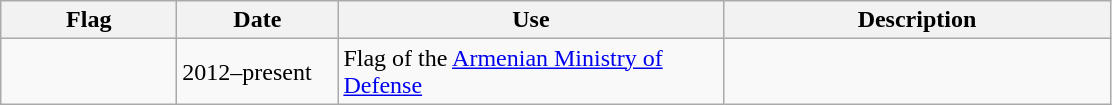<table class="wikitable">
<tr>
<th width="110">Flag</th>
<th width="100">Date</th>
<th width="250">Use</th>
<th width="250">Description</th>
</tr>
<tr>
<td></td>
<td>2012–present</td>
<td>Flag of the <a href='#'>Armenian Ministry of Defense</a></td>
<td></td>
</tr>
</table>
